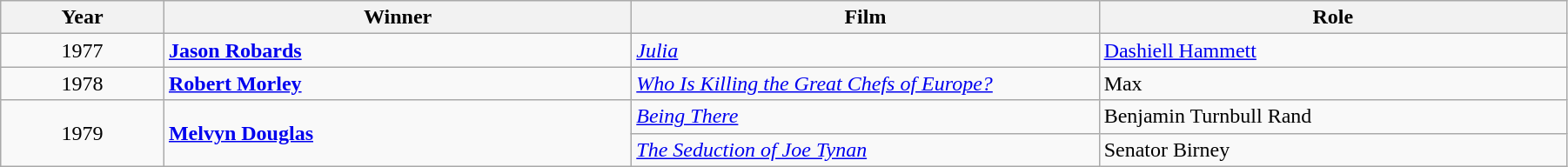<table class="wikitable" width="95%" cellpadding="5">
<tr>
<th width="100"><strong>Year</strong></th>
<th width="300"><strong>Winner</strong></th>
<th width="300"><strong>Film</strong></th>
<th width="300"><strong>Role</strong></th>
</tr>
<tr>
<td style="text-align:center;">1977</td>
<td><strong><a href='#'>Jason Robards</a></strong></td>
<td><em><a href='#'>Julia</a></em></td>
<td><a href='#'>Dashiell Hammett</a></td>
</tr>
<tr>
<td style="text-align:center;">1978</td>
<td><strong><a href='#'>Robert Morley</a></strong></td>
<td><em><a href='#'>Who Is Killing the Great Chefs of Europe?</a></em></td>
<td>Max</td>
</tr>
<tr>
<td rowspan="2" style="text-align:center;">1979</td>
<td rowspan="2"><strong><a href='#'>Melvyn Douglas</a></strong></td>
<td><em><a href='#'>Being There</a></em></td>
<td>Benjamin Turnbull Rand</td>
</tr>
<tr>
<td><em><a href='#'>The Seduction of Joe Tynan</a></em></td>
<td>Senator Birney</td>
</tr>
</table>
